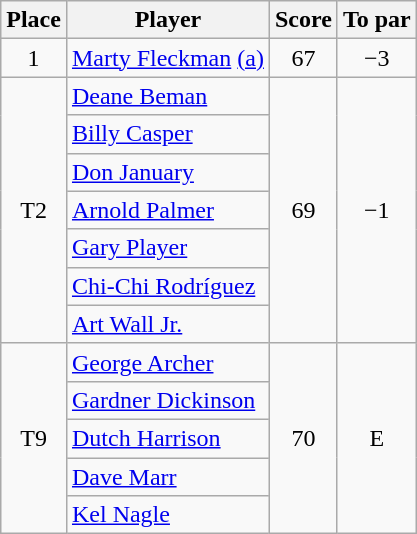<table class=wikitable>
<tr>
<th>Place</th>
<th>Player</th>
<th>Score</th>
<th>To par</th>
</tr>
<tr>
<td align=center>1</td>
<td> <a href='#'>Marty Fleckman</a> <a href='#'>(a)</a></td>
<td align=center>67</td>
<td align=center>−3</td>
</tr>
<tr>
<td rowspan=7 align=center>T2</td>
<td> <a href='#'>Deane Beman</a></td>
<td rowspan=7 align=center>69</td>
<td rowspan=7 align=center>−1</td>
</tr>
<tr>
<td> <a href='#'>Billy Casper</a></td>
</tr>
<tr>
<td> <a href='#'>Don January</a></td>
</tr>
<tr>
<td> <a href='#'>Arnold Palmer</a></td>
</tr>
<tr>
<td> <a href='#'>Gary Player</a></td>
</tr>
<tr>
<td> <a href='#'>Chi-Chi Rodríguez</a></td>
</tr>
<tr>
<td> <a href='#'>Art Wall Jr.</a></td>
</tr>
<tr>
<td rowspan=5 align=center>T9</td>
<td> <a href='#'>George Archer</a></td>
<td rowspan=5 align=center>70</td>
<td rowspan=5 align=center>E</td>
</tr>
<tr>
<td> <a href='#'>Gardner Dickinson</a></td>
</tr>
<tr>
<td> <a href='#'>Dutch Harrison</a></td>
</tr>
<tr>
<td> <a href='#'>Dave Marr</a></td>
</tr>
<tr>
<td> <a href='#'>Kel Nagle</a></td>
</tr>
</table>
